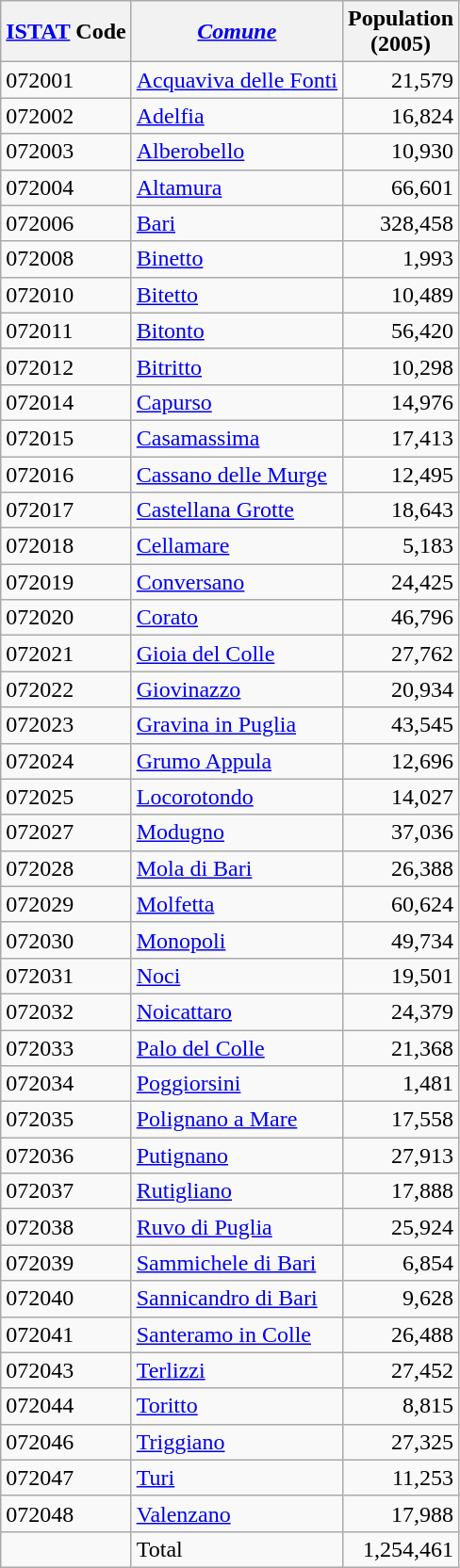<table class="wikitable sortable">
<tr>
<th><a href='#'>ISTAT</a> Code</th>
<th><em><a href='#'>Comune</a></em></th>
<th>Population <br>(2005)</th>
</tr>
<tr>
<td>072001</td>
<td><a href='#'>Acquaviva delle Fonti</a></td>
<td style="text-align:right;">21,579</td>
</tr>
<tr>
<td>072002</td>
<td><a href='#'>Adelfia</a></td>
<td style="text-align:right;">16,824</td>
</tr>
<tr>
<td>072003</td>
<td><a href='#'>Alberobello</a></td>
<td style="text-align:right;">10,930</td>
</tr>
<tr>
<td>072004</td>
<td><a href='#'>Altamura</a></td>
<td style="text-align:right;">66,601</td>
</tr>
<tr>
<td>072006</td>
<td><a href='#'>Bari</a></td>
<td style="text-align:right;">328,458</td>
</tr>
<tr>
<td>072008</td>
<td><a href='#'>Binetto</a></td>
<td style="text-align:right;">1,993</td>
</tr>
<tr>
<td>072010</td>
<td><a href='#'>Bitetto</a></td>
<td style="text-align:right;">10,489</td>
</tr>
<tr>
<td>072011</td>
<td><a href='#'>Bitonto</a></td>
<td style="text-align:right;">56,420</td>
</tr>
<tr>
<td>072012</td>
<td><a href='#'>Bitritto</a></td>
<td style="text-align:right;">10,298</td>
</tr>
<tr>
<td>072014</td>
<td><a href='#'>Capurso</a></td>
<td style="text-align:right;">14,976</td>
</tr>
<tr>
<td>072015</td>
<td><a href='#'>Casamassima</a></td>
<td style="text-align:right;">17,413</td>
</tr>
<tr>
<td>072016</td>
<td><a href='#'>Cassano delle Murge</a></td>
<td style="text-align:right;">12,495</td>
</tr>
<tr>
<td>072017</td>
<td><a href='#'>Castellana Grotte</a></td>
<td style="text-align:right;">18,643</td>
</tr>
<tr>
<td>072018</td>
<td><a href='#'>Cellamare</a></td>
<td style="text-align:right;">5,183</td>
</tr>
<tr>
<td>072019</td>
<td><a href='#'>Conversano</a></td>
<td style="text-align:right;">24,425</td>
</tr>
<tr>
<td>072020</td>
<td><a href='#'>Corato</a></td>
<td style="text-align:right;">46,796</td>
</tr>
<tr>
<td>072021</td>
<td><a href='#'>Gioia del Colle</a></td>
<td style="text-align:right;">27,762</td>
</tr>
<tr>
<td>072022</td>
<td><a href='#'>Giovinazzo</a></td>
<td style="text-align:right;">20,934</td>
</tr>
<tr>
<td>072023</td>
<td><a href='#'>Gravina in Puglia</a></td>
<td style="text-align:right;">43,545</td>
</tr>
<tr>
<td>072024</td>
<td><a href='#'>Grumo Appula</a></td>
<td style="text-align:right;">12,696</td>
</tr>
<tr>
<td>072025</td>
<td><a href='#'>Locorotondo</a></td>
<td style="text-align:right;">14,027</td>
</tr>
<tr>
<td>072027</td>
<td><a href='#'>Modugno</a></td>
<td style="text-align:right;">37,036</td>
</tr>
<tr>
<td>072028</td>
<td><a href='#'>Mola di Bari</a></td>
<td style="text-align:right;">26,388</td>
</tr>
<tr>
<td>072029</td>
<td><a href='#'>Molfetta</a></td>
<td style="text-align:right;">60,624</td>
</tr>
<tr>
<td>072030</td>
<td><a href='#'>Monopoli</a></td>
<td style="text-align:right;">49,734</td>
</tr>
<tr>
<td>072031</td>
<td><a href='#'>Noci</a></td>
<td style="text-align:right;">19,501</td>
</tr>
<tr>
<td>072032</td>
<td><a href='#'>Noicattaro</a></td>
<td style="text-align:right;">24,379</td>
</tr>
<tr>
<td>072033</td>
<td><a href='#'>Palo del Colle</a></td>
<td style="text-align:right;">21,368</td>
</tr>
<tr>
<td>072034</td>
<td><a href='#'>Poggiorsini</a></td>
<td style="text-align:right;">1,481</td>
</tr>
<tr>
<td>072035</td>
<td><a href='#'>Polignano a Mare</a></td>
<td style="text-align:right;">17,558</td>
</tr>
<tr>
<td>072036</td>
<td><a href='#'>Putignano</a></td>
<td style="text-align:right;">27,913</td>
</tr>
<tr>
<td>072037</td>
<td><a href='#'>Rutigliano</a></td>
<td style="text-align:right;">17,888</td>
</tr>
<tr>
<td>072038</td>
<td><a href='#'>Ruvo di Puglia</a></td>
<td style="text-align:right;">25,924</td>
</tr>
<tr>
<td>072039</td>
<td><a href='#'>Sammichele di Bari</a></td>
<td style="text-align:right;">6,854</td>
</tr>
<tr>
<td>072040</td>
<td><a href='#'>Sannicandro di Bari</a></td>
<td style="text-align:right;">9,628</td>
</tr>
<tr>
<td>072041</td>
<td><a href='#'>Santeramo in Colle</a></td>
<td style="text-align:right;">26,488</td>
</tr>
<tr>
<td>072043</td>
<td><a href='#'>Terlizzi</a></td>
<td style="text-align:right;">27,452</td>
</tr>
<tr>
<td>072044</td>
<td><a href='#'>Toritto</a></td>
<td style="text-align:right;">8,815</td>
</tr>
<tr>
<td>072046</td>
<td><a href='#'>Triggiano</a></td>
<td style="text-align:right;">27,325</td>
</tr>
<tr>
<td>072047</td>
<td><a href='#'>Turi</a></td>
<td style="text-align:right;">11,253</td>
</tr>
<tr>
<td>072048</td>
<td><a href='#'>Valenzano</a></td>
<td style="text-align:right;">17,988</td>
</tr>
<tr>
<td></td>
<td>Total</td>
<td style="text-align:right;">1,254,461</td>
</tr>
</table>
